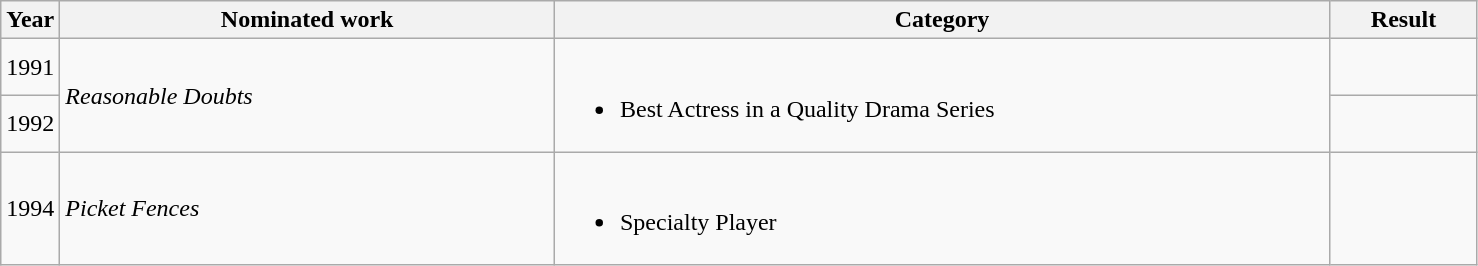<table class=wikitable>
<tr>
<th width=4%>Year</th>
<th width=33.5%>Nominated work</th>
<th width=52.5%>Category</th>
<th width=10%>Result</th>
</tr>
<tr>
<td>1991</td>
<td rowspan=2><em>Reasonable Doubts</em></td>
<td rowspan=2><br><ul><li>Best Actress in a Quality Drama Series</li></ul></td>
<td></td>
</tr>
<tr>
<td>1992</td>
<td></td>
</tr>
<tr>
<td>1994</td>
<td><em>Picket Fences</em></td>
<td><br><ul><li>Specialty Player</li></ul></td>
<td></td>
</tr>
</table>
